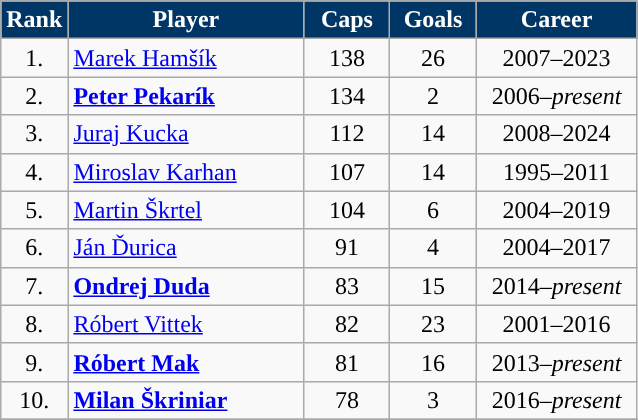<table class="wikitable sortable"  style="text-align: center;">
<tr>
<th width="30" style="background:#003665; color:white; ">Rank</th>
<th width="150" style="background:#003665; color:white; ">Player</th>
<th width="50" style="background:#003665; color:white; ">Caps</th>
<th width="50" style="background:#003665; color:white; ">Goals</th>
<th width="100" style="background:#003665; color:white; ">Career</th>
</tr>
<tr>
<td>1.</td>
<td align="left"><a href='#'>Marek Hamšík</a></td>
<td>138</td>
<td>26</td>
<td>2007–2023</td>
</tr>
<tr>
<td>2.</td>
<td align="left"><strong><a href='#'>Peter Pekarík</a></strong></td>
<td>134</td>
<td>2</td>
<td>2006–<em>present</em></td>
</tr>
<tr>
<td>3.</td>
<td align="left"><a href='#'>Juraj Kucka</a></td>
<td>112</td>
<td>14</td>
<td>2008–2024</td>
</tr>
<tr>
<td>4.</td>
<td align="left"><a href='#'>Miroslav Karhan</a></td>
<td>107</td>
<td>14</td>
<td>1995–2011</td>
</tr>
<tr>
<td>5.</td>
<td align="left"><a href='#'>Martin Škrtel</a></td>
<td>104</td>
<td>6</td>
<td>2004–2019</td>
</tr>
<tr>
<td>6.</td>
<td align="left"><a href='#'>Ján Ďurica</a></td>
<td>91</td>
<td>4</td>
<td>2004–2017</td>
</tr>
<tr>
<td>7.</td>
<td align="left"><strong><a href='#'>Ondrej Duda</a></strong></td>
<td>83</td>
<td>15</td>
<td>2014–<em>present</em></td>
</tr>
<tr>
<td>8.</td>
<td align="left"><a href='#'>Róbert Vittek</a></td>
<td>82</td>
<td>23</td>
<td>2001–2016</td>
</tr>
<tr>
<td>9.</td>
<td align=left><strong><a href='#'>Róbert Mak</a></strong></td>
<td>81</td>
<td>16</td>
<td>2013–<em>present</em></td>
</tr>
<tr>
<td>10.</td>
<td align="left"><strong><a href='#'>Milan Škriniar</a></strong></td>
<td>78</td>
<td>3</td>
<td>2016–<em>present</em></td>
</tr>
<tr>
</tr>
</table>
